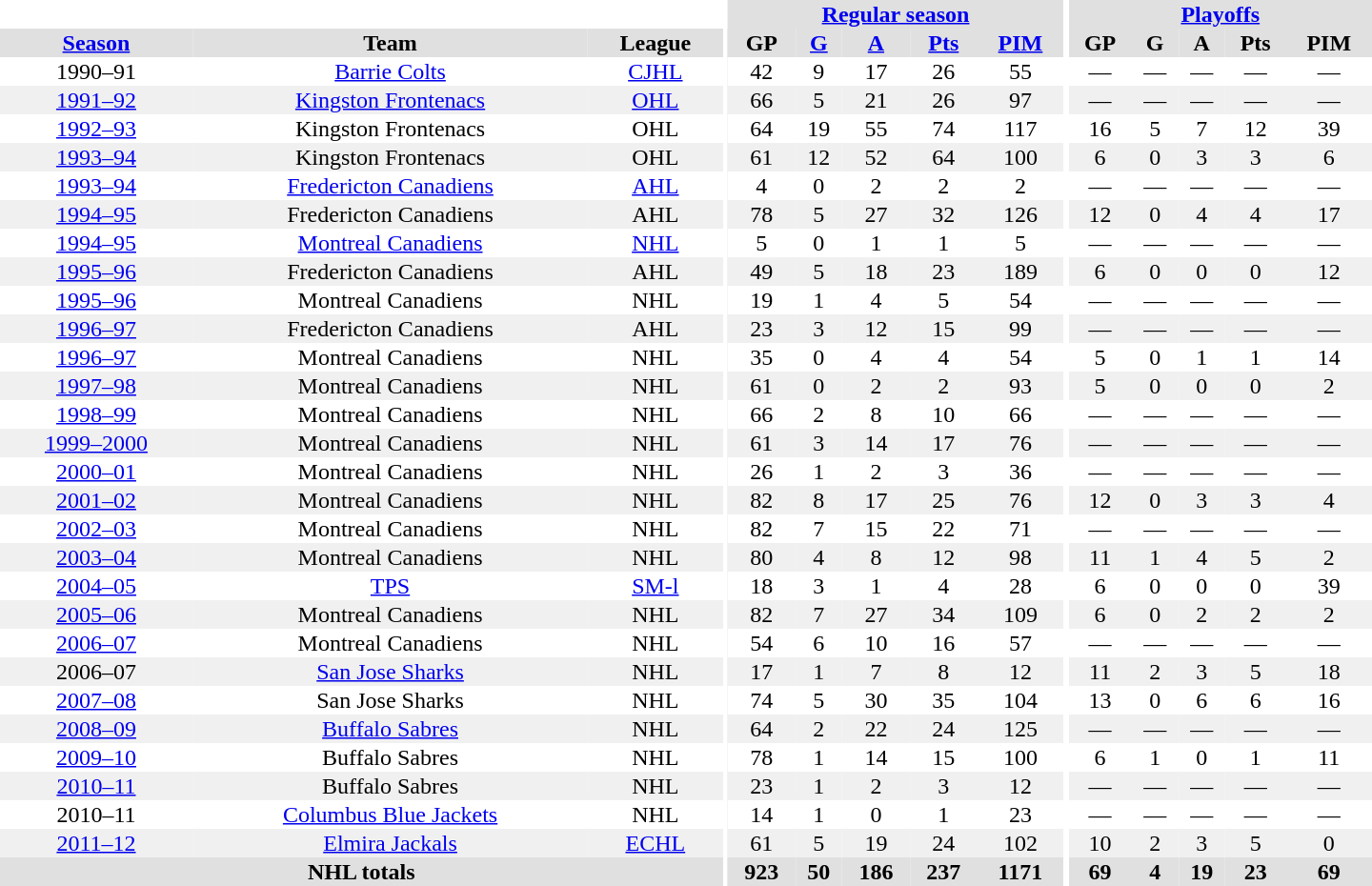<table border="0" cellpadding="1" cellspacing="0" style="text-align:center; width:60em">
<tr bgcolor="#e0e0e0">
<th colspan="3" bgcolor="#ffffff"></th>
<th rowspan="100" bgcolor="#ffffff"></th>
<th colspan="5"><a href='#'>Regular season</a></th>
<th rowspan="100" bgcolor="#ffffff"></th>
<th colspan="5"><a href='#'>Playoffs</a></th>
</tr>
<tr bgcolor="#e0e0e0">
<th><a href='#'>Season</a></th>
<th>Team</th>
<th>League</th>
<th>GP</th>
<th><a href='#'>G</a></th>
<th><a href='#'>A</a></th>
<th><a href='#'>Pts</a></th>
<th><a href='#'>PIM</a></th>
<th>GP</th>
<th>G</th>
<th>A</th>
<th>Pts</th>
<th>PIM</th>
</tr>
<tr>
<td>1990–91</td>
<td><a href='#'>Barrie Colts</a></td>
<td><a href='#'>CJHL</a></td>
<td>42</td>
<td>9</td>
<td>17</td>
<td>26</td>
<td>55</td>
<td>—</td>
<td>—</td>
<td>—</td>
<td>—</td>
<td>—</td>
</tr>
<tr bgcolor="#f0f0f0">
<td><a href='#'>1991–92</a></td>
<td><a href='#'>Kingston Frontenacs</a></td>
<td><a href='#'>OHL</a></td>
<td>66</td>
<td>5</td>
<td>21</td>
<td>26</td>
<td>97</td>
<td>—</td>
<td>—</td>
<td>—</td>
<td>—</td>
<td>—</td>
</tr>
<tr>
<td><a href='#'>1992–93</a></td>
<td>Kingston Frontenacs</td>
<td>OHL</td>
<td>64</td>
<td>19</td>
<td>55</td>
<td>74</td>
<td>117</td>
<td>16</td>
<td>5</td>
<td>7</td>
<td>12</td>
<td>39</td>
</tr>
<tr bgcolor="#f0f0f0">
<td><a href='#'>1993–94</a></td>
<td>Kingston Frontenacs</td>
<td>OHL</td>
<td>61</td>
<td>12</td>
<td>52</td>
<td>64</td>
<td>100</td>
<td>6</td>
<td>0</td>
<td>3</td>
<td>3</td>
<td>6</td>
</tr>
<tr>
<td><a href='#'>1993–94</a></td>
<td><a href='#'>Fredericton Canadiens</a></td>
<td><a href='#'>AHL</a></td>
<td>4</td>
<td>0</td>
<td>2</td>
<td>2</td>
<td>2</td>
<td>—</td>
<td>—</td>
<td>—</td>
<td>—</td>
<td>—</td>
</tr>
<tr bgcolor="#f0f0f0">
<td><a href='#'>1994–95</a></td>
<td>Fredericton Canadiens</td>
<td>AHL</td>
<td>78</td>
<td>5</td>
<td>27</td>
<td>32</td>
<td>126</td>
<td>12</td>
<td>0</td>
<td>4</td>
<td>4</td>
<td>17</td>
</tr>
<tr>
<td><a href='#'>1994–95</a></td>
<td><a href='#'>Montreal Canadiens</a></td>
<td><a href='#'>NHL</a></td>
<td>5</td>
<td>0</td>
<td>1</td>
<td>1</td>
<td>5</td>
<td>—</td>
<td>—</td>
<td>—</td>
<td>—</td>
<td>—</td>
</tr>
<tr bgcolor="#f0f0f0">
<td><a href='#'>1995–96</a></td>
<td>Fredericton Canadiens</td>
<td>AHL</td>
<td>49</td>
<td>5</td>
<td>18</td>
<td>23</td>
<td>189</td>
<td>6</td>
<td>0</td>
<td>0</td>
<td>0</td>
<td>12</td>
</tr>
<tr>
<td><a href='#'>1995–96</a></td>
<td>Montreal Canadiens</td>
<td>NHL</td>
<td>19</td>
<td>1</td>
<td>4</td>
<td>5</td>
<td>54</td>
<td>—</td>
<td>—</td>
<td>—</td>
<td>—</td>
<td>—</td>
</tr>
<tr bgcolor="#f0f0f0">
<td><a href='#'>1996–97</a></td>
<td>Fredericton Canadiens</td>
<td>AHL</td>
<td>23</td>
<td>3</td>
<td>12</td>
<td>15</td>
<td>99</td>
<td>—</td>
<td>—</td>
<td>—</td>
<td>—</td>
<td>—</td>
</tr>
<tr>
<td><a href='#'>1996–97</a></td>
<td>Montreal Canadiens</td>
<td>NHL</td>
<td>35</td>
<td>0</td>
<td>4</td>
<td>4</td>
<td>54</td>
<td>5</td>
<td>0</td>
<td>1</td>
<td>1</td>
<td>14</td>
</tr>
<tr bgcolor="#f0f0f0">
<td><a href='#'>1997–98</a></td>
<td>Montreal Canadiens</td>
<td>NHL</td>
<td>61</td>
<td>0</td>
<td>2</td>
<td>2</td>
<td>93</td>
<td>5</td>
<td>0</td>
<td>0</td>
<td>0</td>
<td>2</td>
</tr>
<tr>
<td><a href='#'>1998–99</a></td>
<td>Montreal Canadiens</td>
<td>NHL</td>
<td>66</td>
<td>2</td>
<td>8</td>
<td>10</td>
<td>66</td>
<td>—</td>
<td>—</td>
<td>—</td>
<td>—</td>
<td>—</td>
</tr>
<tr bgcolor="#f0f0f0">
<td><a href='#'>1999–2000</a></td>
<td>Montreal Canadiens</td>
<td>NHL</td>
<td>61</td>
<td>3</td>
<td>14</td>
<td>17</td>
<td>76</td>
<td>—</td>
<td>—</td>
<td>—</td>
<td>—</td>
<td>—</td>
</tr>
<tr>
<td><a href='#'>2000–01</a></td>
<td>Montreal Canadiens</td>
<td>NHL</td>
<td>26</td>
<td>1</td>
<td>2</td>
<td>3</td>
<td>36</td>
<td>—</td>
<td>—</td>
<td>—</td>
<td>—</td>
<td>—</td>
</tr>
<tr bgcolor="#f0f0f0">
<td><a href='#'>2001–02</a></td>
<td>Montreal Canadiens</td>
<td>NHL</td>
<td>82</td>
<td>8</td>
<td>17</td>
<td>25</td>
<td>76</td>
<td>12</td>
<td>0</td>
<td>3</td>
<td>3</td>
<td>4</td>
</tr>
<tr>
<td><a href='#'>2002–03</a></td>
<td>Montreal Canadiens</td>
<td>NHL</td>
<td>82</td>
<td>7</td>
<td>15</td>
<td>22</td>
<td>71</td>
<td>—</td>
<td>—</td>
<td>—</td>
<td>—</td>
<td>—</td>
</tr>
<tr bgcolor="#f0f0f0">
<td><a href='#'>2003–04</a></td>
<td>Montreal Canadiens</td>
<td>NHL</td>
<td>80</td>
<td>4</td>
<td>8</td>
<td>12</td>
<td>98</td>
<td>11</td>
<td>1</td>
<td>4</td>
<td>5</td>
<td>2</td>
</tr>
<tr>
<td><a href='#'>2004–05</a></td>
<td><a href='#'>TPS</a></td>
<td><a href='#'>SM-l</a></td>
<td>18</td>
<td>3</td>
<td>1</td>
<td>4</td>
<td>28</td>
<td>6</td>
<td>0</td>
<td>0</td>
<td>0</td>
<td>39</td>
</tr>
<tr bgcolor="#f0f0f0">
<td><a href='#'>2005–06</a></td>
<td>Montreal Canadiens</td>
<td>NHL</td>
<td>82</td>
<td>7</td>
<td>27</td>
<td>34</td>
<td>109</td>
<td>6</td>
<td>0</td>
<td>2</td>
<td>2</td>
<td>2</td>
</tr>
<tr>
<td><a href='#'>2006–07</a></td>
<td>Montreal Canadiens</td>
<td>NHL</td>
<td>54</td>
<td>6</td>
<td>10</td>
<td>16</td>
<td>57</td>
<td>—</td>
<td>—</td>
<td>—</td>
<td>—</td>
<td>—</td>
</tr>
<tr bgcolor="#f0f0f0">
<td>2006–07</td>
<td><a href='#'>San Jose Sharks</a></td>
<td>NHL</td>
<td>17</td>
<td>1</td>
<td>7</td>
<td>8</td>
<td>12</td>
<td>11</td>
<td>2</td>
<td>3</td>
<td>5</td>
<td>18</td>
</tr>
<tr>
<td><a href='#'>2007–08</a></td>
<td>San Jose Sharks</td>
<td>NHL</td>
<td>74</td>
<td>5</td>
<td>30</td>
<td>35</td>
<td>104</td>
<td>13</td>
<td>0</td>
<td>6</td>
<td>6</td>
<td>16</td>
</tr>
<tr bgcolor="#f0f0f0">
<td><a href='#'>2008–09</a></td>
<td><a href='#'>Buffalo Sabres</a></td>
<td>NHL</td>
<td>64</td>
<td>2</td>
<td>22</td>
<td>24</td>
<td>125</td>
<td>—</td>
<td>—</td>
<td>—</td>
<td>—</td>
<td>—</td>
</tr>
<tr>
<td><a href='#'>2009–10</a></td>
<td>Buffalo Sabres</td>
<td>NHL</td>
<td>78</td>
<td>1</td>
<td>14</td>
<td>15</td>
<td>100</td>
<td>6</td>
<td>1</td>
<td>0</td>
<td>1</td>
<td>11</td>
</tr>
<tr bgcolor="#f0f0f0">
<td><a href='#'>2010–11</a></td>
<td>Buffalo Sabres</td>
<td>NHL</td>
<td>23</td>
<td>1</td>
<td>2</td>
<td>3</td>
<td>12</td>
<td>—</td>
<td>—</td>
<td>—</td>
<td>—</td>
<td>—</td>
</tr>
<tr>
<td>2010–11</td>
<td><a href='#'>Columbus Blue Jackets</a></td>
<td>NHL</td>
<td>14</td>
<td>1</td>
<td>0</td>
<td>1</td>
<td>23</td>
<td>—</td>
<td>—</td>
<td>—</td>
<td>—</td>
<td>—</td>
</tr>
<tr bgcolor="#f0f0f0">
<td><a href='#'>2011–12</a></td>
<td><a href='#'>Elmira Jackals</a></td>
<td><a href='#'>ECHL</a></td>
<td>61</td>
<td>5</td>
<td>19</td>
<td>24</td>
<td>102</td>
<td>10</td>
<td>2</td>
<td>3</td>
<td>5</td>
<td>0</td>
</tr>
<tr bgcolor="#e0e0e0">
<th colspan="3">NHL totals</th>
<th>923</th>
<th>50</th>
<th>186</th>
<th>237</th>
<th>1171</th>
<th>69</th>
<th>4</th>
<th>19</th>
<th>23</th>
<th>69</th>
</tr>
</table>
